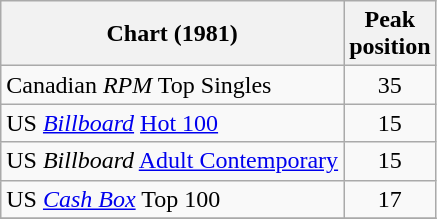<table class="wikitable sortable">
<tr>
<th>Chart (1981)</th>
<th>Peak<br>position</th>
</tr>
<tr>
<td>Canadian <em>RPM</em> Top Singles</td>
<td style="text-align:center;">35</td>
</tr>
<tr>
<td>US <em><a href='#'>Billboard</a></em> <a href='#'>Hot 100</a></td>
<td style="text-align:center;">15</td>
</tr>
<tr>
<td>US <em>Billboard</em> <a href='#'>Adult Contemporary</a></td>
<td style="text-align:center;">15</td>
</tr>
<tr>
<td>US <em><a href='#'>Cash Box</a></em> Top 100 </td>
<td style="text-align:center;">17</td>
</tr>
<tr>
</tr>
</table>
